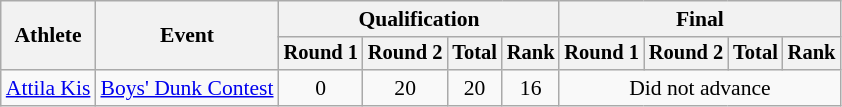<table class="wikitable" style="font-size:90%;">
<tr>
<th rowspan=2>Athlete</th>
<th rowspan=2>Event</th>
<th colspan=4>Qualification</th>
<th colspan=4>Final</th>
</tr>
<tr style="font-size:95%">
<th>Round 1</th>
<th>Round 2</th>
<th>Total</th>
<th>Rank</th>
<th>Round 1</th>
<th>Round 2</th>
<th>Total</th>
<th>Rank</th>
</tr>
<tr align=center>
<td align=left><a href='#'>Attila Kis</a></td>
<td align=left><a href='#'>Boys' Dunk Contest</a></td>
<td>0</td>
<td>20</td>
<td>20</td>
<td>16</td>
<td colspan=4>Did not advance</td>
</tr>
</table>
